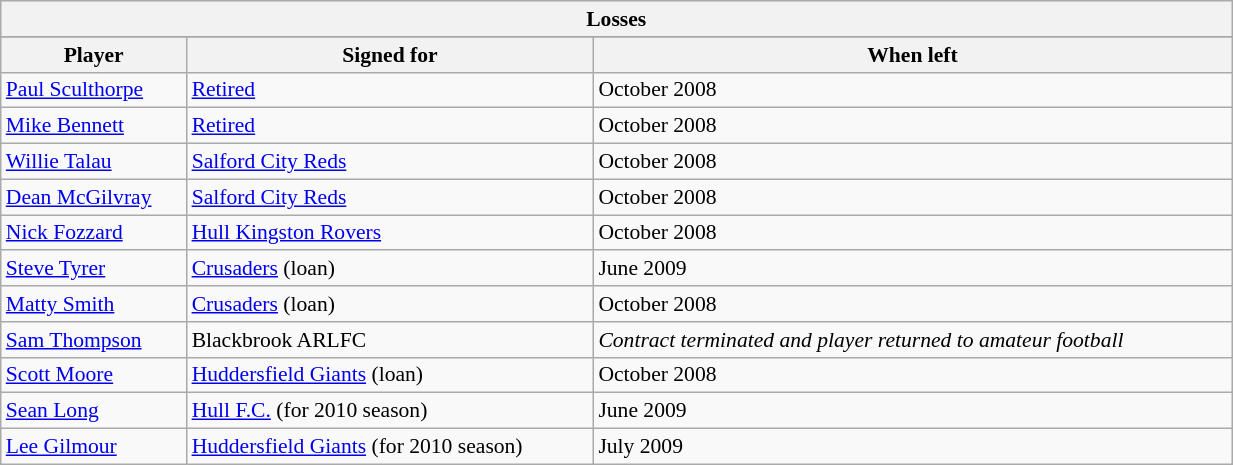<table class="wikitable" width="65%" style="font-size:90%">
<tr bgcolor="#efefef">
<th colspan=11>Losses</th>
</tr>
<tr bgcolor="#efefef">
</tr>
<tr>
<th>Player</th>
<th>Signed for</th>
<th>When left</th>
</tr>
<tr>
<td><a href='#'>Paul Sculthorpe</a></td>
<td><a href='#'>Retired</a></td>
<td>October 2008</td>
</tr>
<tr>
<td><a href='#'>Mike Bennett</a></td>
<td><a href='#'>Retired</a></td>
<td>October 2008</td>
</tr>
<tr>
<td><a href='#'>Willie Talau</a></td>
<td><a href='#'>Salford City Reds</a></td>
<td>October 2008</td>
</tr>
<tr>
<td><a href='#'>Dean McGilvray</a></td>
<td><a href='#'>Salford City Reds</a></td>
<td>October 2008</td>
</tr>
<tr>
<td><a href='#'>Nick Fozzard</a></td>
<td><a href='#'>Hull Kingston Rovers</a></td>
<td>October 2008</td>
</tr>
<tr>
<td><a href='#'>Steve Tyrer</a></td>
<td><a href='#'>Crusaders</a> (loan)</td>
<td>June 2009</td>
</tr>
<tr>
<td><a href='#'>Matty Smith</a></td>
<td><a href='#'>Crusaders</a> (loan)</td>
<td>October 2008</td>
</tr>
<tr>
<td><a href='#'>Sam Thompson</a></td>
<td>Blackbrook ARLFC</td>
<td><em>Contract terminated and player returned to amateur football</em></td>
</tr>
<tr>
<td><a href='#'>Scott Moore</a></td>
<td><a href='#'>Huddersfield Giants</a> (loan)</td>
<td>October 2008</td>
</tr>
<tr>
<td><a href='#'>Sean Long</a></td>
<td><a href='#'>Hull F.C.</a> (for 2010 season)</td>
<td>June 2009</td>
</tr>
<tr>
<td><a href='#'>Lee Gilmour</a></td>
<td><a href='#'>Huddersfield Giants</a> (for 2010 season)</td>
<td>July 2009</td>
</tr>
</table>
